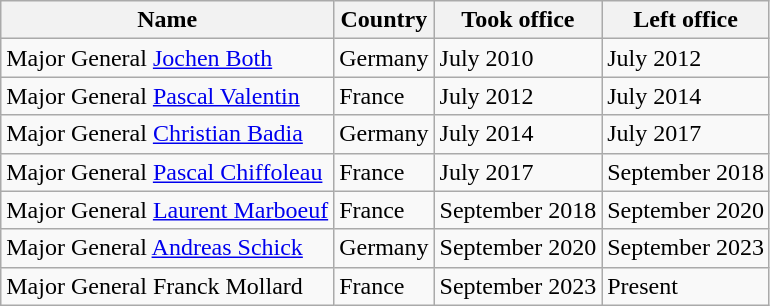<table class="wikitable">
<tr>
<th>Name</th>
<th>Country</th>
<th>Took office</th>
<th>Left office</th>
</tr>
<tr>
<td>Major General <a href='#'>Jochen Both</a></td>
<td>Germany</td>
<td>July 2010</td>
<td>July 2012</td>
</tr>
<tr>
<td>Major General <a href='#'>Pascal Valentin</a></td>
<td>France</td>
<td>July 2012</td>
<td>July 2014</td>
</tr>
<tr>
<td>Major General <a href='#'>Christian Badia</a></td>
<td>Germany</td>
<td>July 2014</td>
<td>July 2017</td>
</tr>
<tr>
<td>Major General <a href='#'>Pascal Chiffoleau</a></td>
<td>France</td>
<td>July 2017</td>
<td>September 2018</td>
</tr>
<tr>
<td>Major General <a href='#'>Laurent Marboeuf</a></td>
<td>France</td>
<td>September 2018</td>
<td>September 2020</td>
</tr>
<tr>
<td>Major General <a href='#'>Andreas Schick</a></td>
<td>Germany</td>
<td>September 2020</td>
<td>September 2023</td>
</tr>
<tr>
<td>Major General Franck Mollard</td>
<td>France</td>
<td>September 2023</td>
<td>Present</td>
</tr>
</table>
